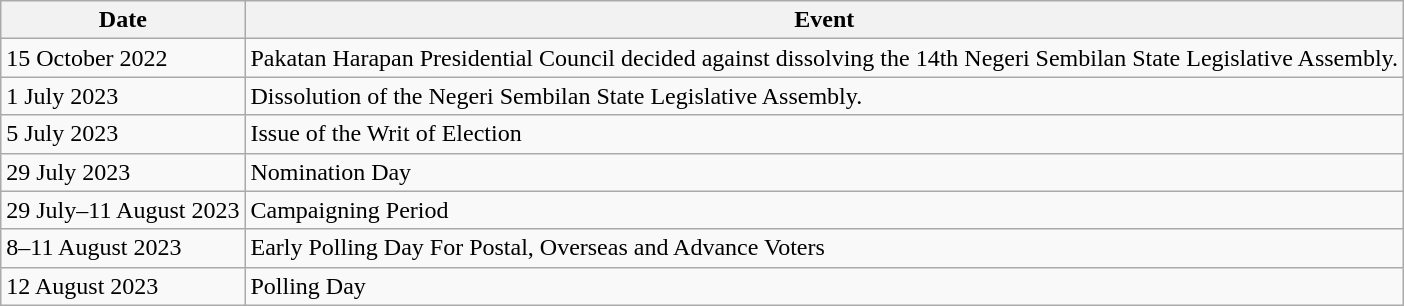<table class="wikitable">
<tr>
<th>Date</th>
<th>Event</th>
</tr>
<tr>
<td>15 October 2022</td>
<td>Pakatan Harapan Presidential Council decided against dissolving the 14th Negeri Sembilan State Legislative Assembly.</td>
</tr>
<tr>
<td>1 July 2023</td>
<td>Dissolution of the Negeri Sembilan State Legislative Assembly.</td>
</tr>
<tr>
<td>5 July 2023</td>
<td>Issue of the Writ of Election</td>
</tr>
<tr>
<td>29 July 2023</td>
<td>Nomination Day</td>
</tr>
<tr>
<td>29 July–11 August 2023</td>
<td>Campaigning Period</td>
</tr>
<tr>
<td>8–11 August 2023</td>
<td>Early Polling Day For Postal, Overseas and Advance Voters</td>
</tr>
<tr>
<td>12 August 2023</td>
<td>Polling Day</td>
</tr>
</table>
